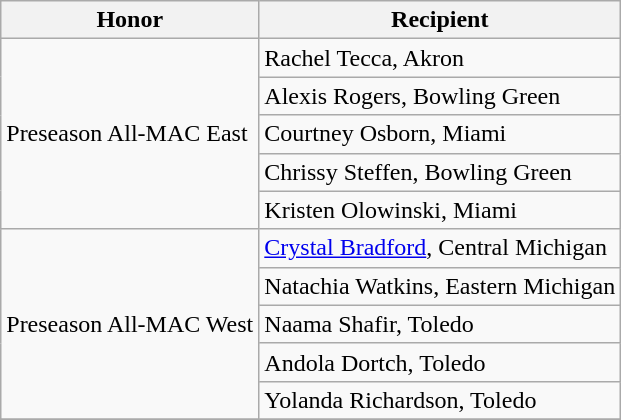<table class="wikitable" border="1">
<tr>
<th>Honor</th>
<th>Recipient</th>
</tr>
<tr>
<td rowspan=5 valign=middle>Preseason All-MAC East</td>
<td>Rachel Tecca, Akron</td>
</tr>
<tr>
<td>Alexis Rogers, Bowling Green</td>
</tr>
<tr>
<td>Courtney Osborn, Miami</td>
</tr>
<tr>
<td>Chrissy Steffen, Bowling Green</td>
</tr>
<tr>
<td>Kristen Olowinski, Miami</td>
</tr>
<tr>
<td rowspan=5 valign=middle>Preseason All-MAC West</td>
<td><a href='#'>Crystal Bradford</a>, Central Michigan</td>
</tr>
<tr>
<td>Natachia Watkins, Eastern Michigan</td>
</tr>
<tr>
<td>Naama Shafir, Toledo</td>
</tr>
<tr>
<td>Andola Dortch, Toledo</td>
</tr>
<tr>
<td>Yolanda Richardson, Toledo</td>
</tr>
<tr>
</tr>
</table>
